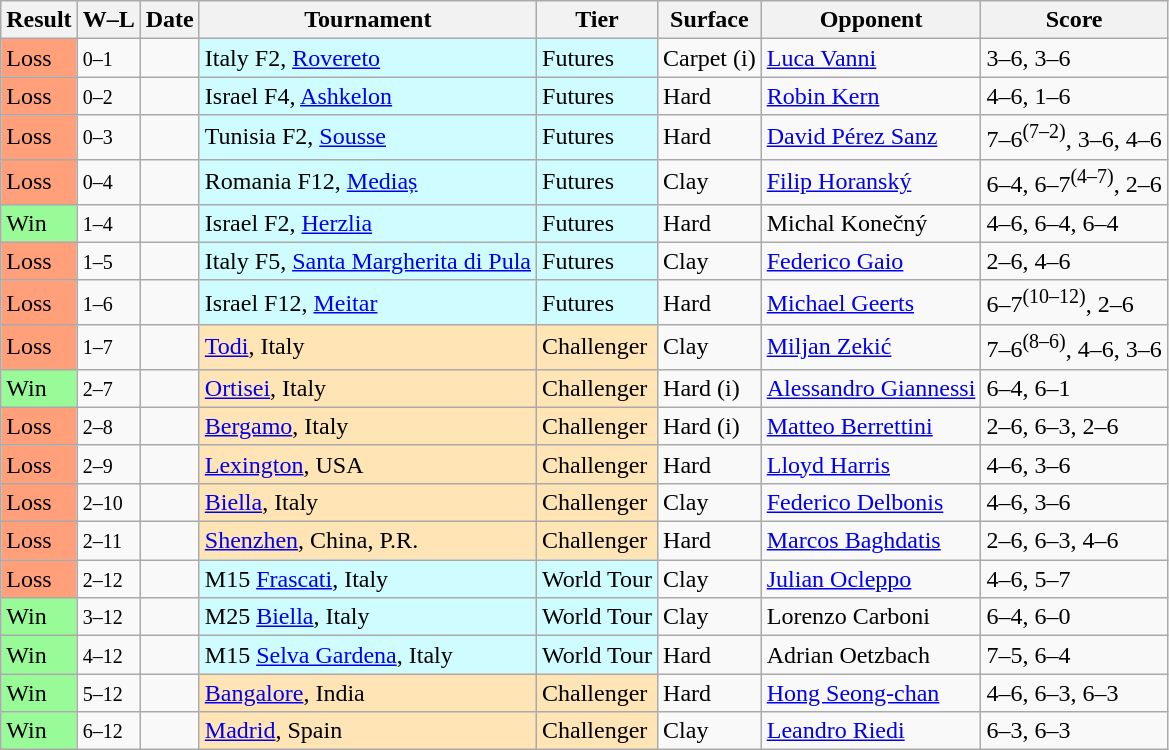<table class="sortable wikitable">
<tr>
<th>Result</th>
<th class="unsortable">W–L</th>
<th>Date</th>
<th>Tournament</th>
<th>Tier</th>
<th>Surface</th>
<th>Opponent</th>
<th class="unsortable">Score</th>
</tr>
<tr>
<td bgcolor=FFA07A>Loss</td>
<td><small>0–1</small></td>
<td></td>
<td style="background:#cffcff;">Italy F2, <a href='#'>Rovereto</a></td>
<td style="background:#cffcff;">Futures</td>
<td>Carpet (i)</td>
<td> <a href='#'>Luca Vanni</a></td>
<td>3–6, 3–6</td>
</tr>
<tr>
<td bgcolor=FFA07A>Loss</td>
<td><small>0–2</small></td>
<td></td>
<td style="background:#cffcff;">Israel F4, <a href='#'>Ashkelon</a></td>
<td style="background:#cffcff;">Futures</td>
<td>Hard</td>
<td> <a href='#'>Robin Kern</a></td>
<td>4–6, 1–6</td>
</tr>
<tr>
<td bgcolor=FFA07A>Loss</td>
<td><small>0–3</small></td>
<td></td>
<td style="background:#cffcff;">Tunisia F2, <a href='#'>Sousse</a></td>
<td style="background:#cffcff;">Futures</td>
<td>Hard</td>
<td> <a href='#'>David Pérez Sanz</a></td>
<td>7–6<sup>(7–2)</sup>, 3–6, 4–6</td>
</tr>
<tr>
<td bgcolor=FFA07A>Loss</td>
<td><small>0–4</small></td>
<td></td>
<td style="background:#cffcff;">Romania F12, <a href='#'>Mediaș</a></td>
<td style="background:#cffcff;">Futures</td>
<td>Clay</td>
<td> <a href='#'>Filip Horanský</a></td>
<td>6–4, 6–7<sup>(4–7)</sup>, 2–6</td>
</tr>
<tr>
<td bgcolor=98fb98>Win</td>
<td><small>1–4</small></td>
<td></td>
<td style="background:#cffcff;">Israel F2, <a href='#'>Herzlia</a></td>
<td style="background:#cffcff;">Futures</td>
<td>Hard</td>
<td> Michal Konečný</td>
<td>4–6, 6–4, 6–4</td>
</tr>
<tr>
<td bgcolor=FFA07A>Loss</td>
<td><small>1–5</small></td>
<td></td>
<td style="background:#cffcff;">Italy F5, <a href='#'>Santa Margherita di Pula</a></td>
<td style="background:#cffcff;">Futures</td>
<td>Clay</td>
<td> <a href='#'>Federico Gaio</a></td>
<td>2–6, 4–6</td>
</tr>
<tr>
<td bgcolor=FFA07A>Loss</td>
<td><small>1–6</small></td>
<td></td>
<td style="background:#cffcff;">Israel F12, <a href='#'>Meitar</a></td>
<td style="background:#cffcff;">Futures</td>
<td>Hard</td>
<td> <a href='#'>Michael Geerts</a></td>
<td>6–7<sup>(10–12)</sup>, 2–6</td>
</tr>
<tr>
<td bgcolor=FFA07A>Loss</td>
<td><small>1–7</small></td>
<td><a href='#'></a></td>
<td style="background:moccasin;"><a href='#'>Todi</a>, Italy</td>
<td style="background:moccasin;">Challenger</td>
<td>Clay</td>
<td> <a href='#'>Miljan Zekić</a></td>
<td>7–6<sup>(8–6)</sup>, 4–6, 3–6</td>
</tr>
<tr>
<td bgcolor=98fb98>Win</td>
<td><small>2–7</small></td>
<td><a href='#'></a></td>
<td style="background:moccasin;"><a href='#'>Ortisei</a>, Italy</td>
<td style="background:moccasin;">Challenger</td>
<td>Hard (i)</td>
<td> <a href='#'>Alessandro Giannessi</a></td>
<td>6–4, 6–1</td>
</tr>
<tr>
<td bgcolor=FFA07A>Loss</td>
<td><small>2–8</small></td>
<td><a href='#'></a></td>
<td style="background:moccasin;"><a href='#'>Bergamo</a>, Italy</td>
<td style="background:moccasin;">Challenger</td>
<td>Hard (i)</td>
<td> <a href='#'>Matteo Berrettini</a></td>
<td>2–6, 6–3, 2–6</td>
</tr>
<tr>
<td bgcolor=FFA07A>Loss</td>
<td><small>2–9</small></td>
<td><a href='#'></a></td>
<td style="background:moccasin;"><a href='#'>Lexington</a>, USA</td>
<td style="background:moccasin;">Challenger</td>
<td>Hard</td>
<td> <a href='#'>Lloyd Harris</a></td>
<td>4–6, 3–6</td>
</tr>
<tr>
<td bgcolor=FFA07A>Loss</td>
<td><small>2–10</small></td>
<td><a href='#'></a></td>
<td style="background:moccasin;"><a href='#'>Biella</a>, Italy</td>
<td style="background:moccasin;">Challenger</td>
<td>Clay</td>
<td> <a href='#'>Federico Delbonis</a></td>
<td>4–6, 3–6</td>
</tr>
<tr>
<td bgcolor=FFA07A>Loss</td>
<td><small>2–11</small></td>
<td><a href='#'></a></td>
<td style="background:moccasin;"><a href='#'>Shenzhen</a>, China, P.R.</td>
<td style="background:moccasin;">Challenger</td>
<td>Hard</td>
<td> <a href='#'>Marcos Baghdatis</a></td>
<td>2–6, 6–3, 4–6</td>
</tr>
<tr>
<td bgcolor=FFA07A>Loss</td>
<td><small>2–12</small></td>
<td></td>
<td style="background:#cffcff;">M15 <a href='#'>Frascati</a>, Italy</td>
<td style="background:#cffcff;">World Tour</td>
<td>Clay</td>
<td> <a href='#'>Julian Ocleppo</a></td>
<td>4–6, 5–7</td>
</tr>
<tr>
<td bgcolor=98fb98>Win</td>
<td><small>3–12</small></td>
<td></td>
<td style="background:#cffcff;">M25 <a href='#'>Biella</a>, Italy</td>
<td style="background:#cffcff;">World Tour</td>
<td>Clay</td>
<td> Lorenzo Carboni</td>
<td>6–4, 6–0</td>
</tr>
<tr>
<td bgcolor=98fb98>Win</td>
<td><small>4–12</small></td>
<td></td>
<td style="background:#cffcff;">M15 <a href='#'>Selva Gardena</a>, Italy</td>
<td style="background:#cffcff;">World Tour</td>
<td>Hard</td>
<td> Adrian Oetzbach</td>
<td>7–5, 6–4</td>
</tr>
<tr>
<td bgcolor=98FB98>Win</td>
<td><small>5–12</small></td>
<td><a href='#'></a></td>
<td style="background:moccasin;"><a href='#'>Bangalore</a>, India</td>
<td style="background:moccasin;">Challenger</td>
<td>Hard</td>
<td> <a href='#'>Hong Seong-chan</a></td>
<td>4–6, 6–3, 6–3</td>
</tr>
<tr>
<td bgcolor=98FB98>Win</td>
<td><small>6–12</small></td>
<td><a href='#'></a></td>
<td style="background:moccasin;"><a href='#'>Madrid</a>, Spain</td>
<td style="background:moccasin;">Challenger</td>
<td>Clay</td>
<td> <a href='#'>Leandro Riedi</a></td>
<td>6–3, 6–3</td>
</tr>
</table>
